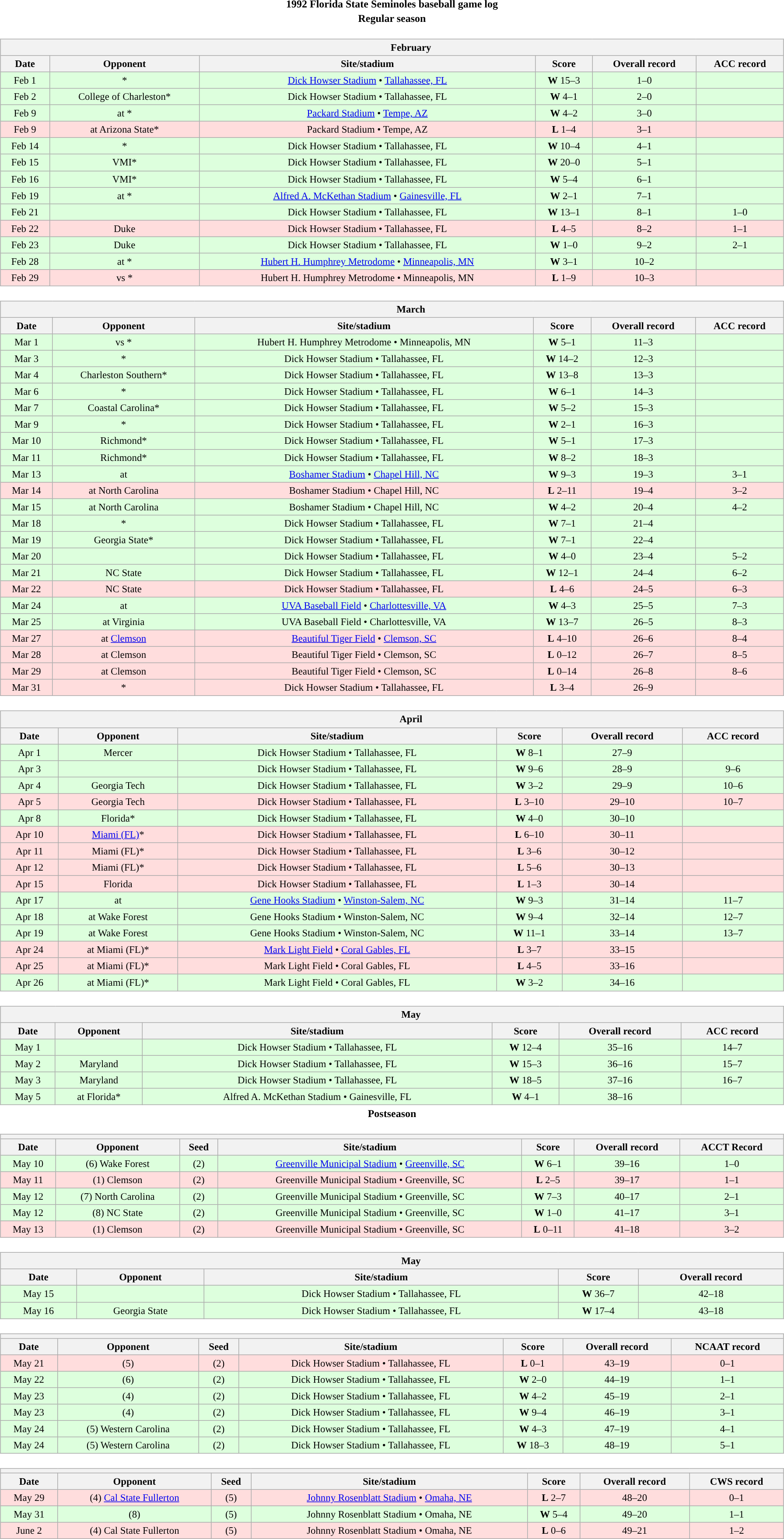<table class="toccolours" width=95% style="margin:1.5em auto; text-align:center;">
<tr>
<th colspan=2>1992 Florida State Seminoles baseball game log</th>
</tr>
<tr>
<th colspan=2>Regular season</th>
</tr>
<tr valign="top">
<td><br><table class="wikitable collapsible collapsed" style="margin:auto; font-size:95%; width:100%">
<tr>
<th colspan=11 style="padding-left:4em;">February</th>
</tr>
<tr>
<th>Date</th>
<th>Opponent</th>
<th>Site/stadium</th>
<th>Score</th>
<th>Overall record</th>
<th>ACC record</th>
</tr>
<tr bgcolor=ddffdd>
<td>Feb 1</td>
<td>*</td>
<td><a href='#'>Dick Howser Stadium</a> • <a href='#'>Tallahassee, FL</a></td>
<td><strong>W</strong> 15–3</td>
<td>1–0</td>
<td></td>
</tr>
<tr bgcolor=ddffdd>
<td>Feb 2</td>
<td>College of Charleston*</td>
<td>Dick Howser Stadium • Tallahassee, FL</td>
<td><strong>W</strong> 4–1</td>
<td>2–0</td>
<td></td>
</tr>
<tr bgcolor=ddffdd>
<td>Feb 9</td>
<td>at *</td>
<td><a href='#'>Packard Stadium</a> • <a href='#'>Tempe, AZ</a></td>
<td><strong>W</strong> 4–2</td>
<td>3–0</td>
<td></td>
</tr>
<tr bgcolor=ffdddd>
<td>Feb 9</td>
<td>at Arizona State*</td>
<td>Packard Stadium • Tempe, AZ</td>
<td><strong>L</strong> 1–4</td>
<td>3–1</td>
<td></td>
</tr>
<tr bgcolor=ddffdd>
<td>Feb 14</td>
<td>*</td>
<td>Dick Howser Stadium • Tallahassee, FL</td>
<td><strong>W</strong> 10–4</td>
<td>4–1</td>
<td></td>
</tr>
<tr bgcolor=ddffdd>
<td>Feb 15</td>
<td>VMI*</td>
<td>Dick Howser Stadium • Tallahassee, FL</td>
<td><strong>W</strong> 20–0</td>
<td>5–1</td>
<td></td>
</tr>
<tr bgcolor=ddffdd>
<td>Feb 16</td>
<td>VMI*</td>
<td>Dick Howser Stadium • Tallahassee, FL</td>
<td><strong>W</strong> 5–4</td>
<td>6–1</td>
<td></td>
</tr>
<tr bgcolor=ddffdd>
<td>Feb 19</td>
<td>at *</td>
<td><a href='#'>Alfred A. McKethan Stadium</a> • <a href='#'>Gainesville, FL</a></td>
<td><strong>W</strong> 2–1</td>
<td>7–1</td>
<td></td>
</tr>
<tr bgcolor=ddffdd>
<td>Feb 21</td>
<td></td>
<td>Dick Howser Stadium • Tallahassee, FL</td>
<td><strong>W</strong> 13–1</td>
<td>8–1</td>
<td>1–0</td>
</tr>
<tr bgcolor=ffdddd>
<td>Feb 22</td>
<td>Duke</td>
<td>Dick Howser Stadium • Tallahassee, FL</td>
<td><strong>L</strong> 4–5</td>
<td>8–2</td>
<td>1–1</td>
</tr>
<tr bgcolor=ddffdd>
<td>Feb 23</td>
<td>Duke</td>
<td>Dick Howser Stadium • Tallahassee, FL</td>
<td><strong>W</strong> 1–0</td>
<td>9–2</td>
<td>2–1</td>
</tr>
<tr bgcolor=ddffdd>
<td>Feb 28</td>
<td>at *</td>
<td><a href='#'>Hubert H. Humphrey Metrodome</a> • <a href='#'>Minneapolis, MN</a></td>
<td><strong>W</strong> 3–1</td>
<td>10–2</td>
<td></td>
</tr>
<tr bgcolor=ffdddd>
<td>Feb 29</td>
<td>vs *</td>
<td>Hubert H. Humphrey Metrodome • Minneapolis, MN</td>
<td><strong>L</strong> 1–9</td>
<td>10–3</td>
<td></td>
</tr>
</table>
</td>
</tr>
<tr>
<td><br><table class="wikitable collapsible collapsed" style="margin:auto; font-size:95%; width:100%">
<tr>
<th colspan=11 style="padding-left:4em;">March</th>
</tr>
<tr>
<th>Date</th>
<th>Opponent</th>
<th>Site/stadium</th>
<th>Score</th>
<th>Overall record</th>
<th>ACC record</th>
</tr>
<tr bgcolor=ddffdd>
<td>Mar 1</td>
<td>vs *</td>
<td>Hubert H. Humphrey Metrodome • Minneapolis, MN</td>
<td><strong>W</strong> 5–1</td>
<td>11–3</td>
<td></td>
</tr>
<tr bgcolor=ddffdd>
<td>Mar 3</td>
<td>*</td>
<td>Dick Howser Stadium • Tallahassee, FL</td>
<td><strong>W</strong> 14–2</td>
<td>12–3</td>
<td></td>
</tr>
<tr bgcolor=ddffdd>
<td>Mar 4</td>
<td>Charleston Southern*</td>
<td>Dick Howser Stadium • Tallahassee, FL</td>
<td><strong>W</strong> 13–8</td>
<td>13–3</td>
<td></td>
</tr>
<tr bgcolor=ddffdd>
<td>Mar 6</td>
<td>*</td>
<td>Dick Howser Stadium • Tallahassee, FL</td>
<td><strong>W</strong> 6–1</td>
<td>14–3</td>
<td></td>
</tr>
<tr bgcolor=ddffdd>
<td>Mar 7</td>
<td>Coastal Carolina*</td>
<td>Dick Howser Stadium • Tallahassee, FL</td>
<td><strong>W</strong> 5–2</td>
<td>15–3</td>
<td></td>
</tr>
<tr bgcolor=ddffdd>
<td>Mar 9</td>
<td>*</td>
<td>Dick Howser Stadium • Tallahassee, FL</td>
<td><strong>W</strong> 2–1</td>
<td>16–3</td>
<td></td>
</tr>
<tr bgcolor=ddffdd>
<td>Mar 10</td>
<td>Richmond*</td>
<td>Dick Howser Stadium • Tallahassee, FL</td>
<td><strong>W</strong> 5–1</td>
<td>17–3</td>
<td></td>
</tr>
<tr bgcolor=ddffdd>
<td>Mar 11</td>
<td>Richmond*</td>
<td>Dick Howser Stadium • Tallahassee, FL</td>
<td><strong>W</strong> 8–2</td>
<td>18–3</td>
<td></td>
</tr>
<tr bgcolor=ddffdd>
<td>Mar 13</td>
<td>at </td>
<td><a href='#'>Boshamer Stadium</a> • <a href='#'>Chapel Hill, NC</a></td>
<td><strong>W</strong> 9–3</td>
<td>19–3</td>
<td>3–1</td>
</tr>
<tr bgcolor=ffdddd>
<td>Mar 14</td>
<td>at North Carolina</td>
<td>Boshamer Stadium • Chapel Hill, NC</td>
<td><strong>L</strong> 2–11</td>
<td>19–4</td>
<td>3–2</td>
</tr>
<tr bgcolor=ddffdd>
<td>Mar 15</td>
<td>at North Carolina</td>
<td>Boshamer Stadium • Chapel Hill, NC</td>
<td><strong>W</strong> 4–2</td>
<td>20–4</td>
<td>4–2</td>
</tr>
<tr bgcolor=ddffdd>
<td>Mar 18</td>
<td>*</td>
<td>Dick Howser Stadium • Tallahassee, FL</td>
<td><strong>W</strong> 7–1</td>
<td>21–4</td>
<td></td>
</tr>
<tr bgcolor=ddffdd>
<td>Mar 19</td>
<td>Georgia State*</td>
<td>Dick Howser Stadium • Tallahassee, FL</td>
<td><strong>W</strong> 7–1</td>
<td>22–4</td>
<td></td>
</tr>
<tr bgcolor=ddffdd>
<td>Mar 20</td>
<td></td>
<td>Dick Howser Stadium • Tallahassee, FL</td>
<td><strong>W</strong> 4–0</td>
<td>23–4</td>
<td>5–2</td>
</tr>
<tr bgcolor=ddffdd>
<td>Mar 21</td>
<td>NC State</td>
<td>Dick Howser Stadium • Tallahassee, FL</td>
<td><strong>W</strong> 12–1</td>
<td>24–4</td>
<td>6–2</td>
</tr>
<tr bgcolor=ffdddd>
<td>Mar 22</td>
<td>NC State</td>
<td>Dick Howser Stadium • Tallahassee, FL</td>
<td><strong>L</strong> 4–6</td>
<td>24–5</td>
<td>6–3</td>
</tr>
<tr bgcolor=ddffdd>
<td>Mar 24</td>
<td>at </td>
<td><a href='#'>UVA Baseball Field</a> • <a href='#'>Charlottesville, VA</a></td>
<td><strong>W</strong> 4–3</td>
<td>25–5</td>
<td>7–3</td>
</tr>
<tr bgcolor=ddffdd>
<td>Mar 25</td>
<td>at Virginia</td>
<td>UVA Baseball Field • Charlottesville, VA</td>
<td><strong>W</strong> 13–7</td>
<td>26–5</td>
<td>8–3</td>
</tr>
<tr bgcolor=ffdddd>
<td>Mar 27</td>
<td>at <a href='#'>Clemson</a></td>
<td><a href='#'>Beautiful Tiger Field</a> • <a href='#'>Clemson, SC</a></td>
<td><strong>L</strong> 4–10</td>
<td>26–6</td>
<td>8–4</td>
</tr>
<tr bgcolor=ffdddd>
<td>Mar 28</td>
<td>at Clemson</td>
<td>Beautiful Tiger Field • Clemson, SC</td>
<td><strong>L</strong> 0–12</td>
<td>26–7</td>
<td>8–5</td>
</tr>
<tr bgcolor=ffdddd>
<td>Mar 29</td>
<td>at Clemson</td>
<td>Beautiful Tiger Field • Clemson, SC</td>
<td><strong>L</strong> 0–14</td>
<td>26–8</td>
<td>8–6</td>
</tr>
<tr bgcolor=ffdddd>
<td>Mar 31</td>
<td>*</td>
<td>Dick Howser Stadium • Tallahassee, FL</td>
<td><strong>L</strong> 3–4</td>
<td>26–9</td>
<td></td>
</tr>
</table>
</td>
</tr>
<tr>
<td><br><table class="wikitable collapsible collapsed" style="margin:auto; font-size:95%; width:100%">
<tr>
<th colspan=11 style="padding-left:4em;">April</th>
</tr>
<tr>
<th>Date</th>
<th>Opponent</th>
<th>Site/stadium</th>
<th>Score</th>
<th>Overall record</th>
<th>ACC record</th>
</tr>
<tr bgcolor=ddffdd>
<td>Apr 1</td>
<td>Mercer</td>
<td>Dick Howser Stadium • Tallahassee, FL</td>
<td><strong>W</strong> 8–1</td>
<td>27–9</td>
<td></td>
</tr>
<tr bgcolor=ddffdd>
<td>Apr 3</td>
<td></td>
<td>Dick Howser Stadium • Tallahassee, FL</td>
<td><strong>W</strong> 9–6</td>
<td>28–9</td>
<td>9–6</td>
</tr>
<tr bgcolor=ddffdd>
<td>Apr 4</td>
<td>Georgia Tech</td>
<td>Dick Howser Stadium • Tallahassee, FL</td>
<td><strong>W</strong> 3–2</td>
<td>29–9</td>
<td>10–6</td>
</tr>
<tr bgcolor=ffdddd>
<td>Apr 5</td>
<td>Georgia Tech</td>
<td>Dick Howser Stadium • Tallahassee, FL</td>
<td><strong>L</strong> 3–10</td>
<td>29–10</td>
<td>10–7</td>
</tr>
<tr bgcolor=ddffdd>
<td>Apr 8</td>
<td>Florida*</td>
<td>Dick Howser Stadium • Tallahassee, FL</td>
<td><strong>W</strong> 4–0</td>
<td>30–10</td>
<td></td>
</tr>
<tr bgcolor=ffdddd>
<td>Apr 10</td>
<td><a href='#'>Miami (FL)</a>*</td>
<td>Dick Howser Stadium • Tallahassee, FL</td>
<td><strong>L</strong> 6–10</td>
<td>30–11</td>
<td></td>
</tr>
<tr bgcolor=ffdddd>
<td>Apr 11</td>
<td>Miami (FL)*</td>
<td>Dick Howser Stadium • Tallahassee, FL</td>
<td><strong>L</strong> 3–6</td>
<td>30–12</td>
<td></td>
</tr>
<tr bgcolor=ffdddd>
<td>Apr 12</td>
<td>Miami (FL)*</td>
<td>Dick Howser Stadium • Tallahassee, FL</td>
<td><strong>L</strong> 5–6</td>
<td>30–13</td>
<td></td>
</tr>
<tr bgcolor=ffdddd>
<td>Apr 15</td>
<td>Florida</td>
<td>Dick Howser Stadium • Tallahassee, FL</td>
<td><strong>L</strong> 1–3</td>
<td>30–14</td>
<td></td>
</tr>
<tr bgcolor=ddffdd>
<td>Apr 17</td>
<td>at </td>
<td><a href='#'>Gene Hooks Stadium</a> • <a href='#'>Winston-Salem, NC</a></td>
<td><strong>W</strong> 9–3</td>
<td>31–14</td>
<td>11–7</td>
</tr>
<tr bgcolor=ddffdd>
<td>Apr 18</td>
<td>at Wake Forest</td>
<td>Gene Hooks Stadium • Winston-Salem, NC</td>
<td><strong>W</strong> 9–4</td>
<td>32–14</td>
<td>12–7</td>
</tr>
<tr bgcolor=ddffdd>
<td>Apr 19</td>
<td>at Wake Forest</td>
<td>Gene Hooks Stadium • Winston-Salem, NC</td>
<td><strong>W</strong> 11–1</td>
<td>33–14</td>
<td>13–7</td>
</tr>
<tr bgcolor=ffdddd>
<td>Apr 24</td>
<td>at Miami (FL)*</td>
<td><a href='#'>Mark Light Field</a> • <a href='#'>Coral Gables, FL</a></td>
<td><strong>L</strong> 3–7</td>
<td>33–15</td>
<td></td>
</tr>
<tr bgcolor=ffdddd>
<td>Apr 25</td>
<td>at Miami (FL)*</td>
<td>Mark Light Field • Coral Gables, FL</td>
<td><strong>L</strong> 4–5</td>
<td>33–16</td>
<td></td>
</tr>
<tr bgcolor=ddffdd>
<td>Apr 26</td>
<td>at Miami (FL)*</td>
<td>Mark Light Field • Coral Gables, FL</td>
<td><strong>W</strong> 3–2</td>
<td>34–16</td>
<td></td>
</tr>
</table>
</td>
</tr>
<tr>
<td><br><table class="wikitable collapsible collapsed" style="margin:auto; font-size:95%; width:100%">
<tr>
<th colspan=11 style="padding-left:4em;">May</th>
</tr>
<tr>
<th>Date</th>
<th>Opponent</th>
<th>Site/stadium</th>
<th>Score</th>
<th>Overall record</th>
<th>ACC record</th>
</tr>
<tr bgcolor=ddffdd>
<td>May 1</td>
<td></td>
<td>Dick Howser Stadium • Tallahassee, FL</td>
<td><strong>W</strong> 12–4</td>
<td>35–16</td>
<td>14–7</td>
</tr>
<tr bgcolor=ddffdd>
<td>May 2</td>
<td>Maryland</td>
<td>Dick Howser Stadium • Tallahassee, FL</td>
<td><strong>W</strong> 15–3</td>
<td>36–16</td>
<td>15–7</td>
</tr>
<tr bgcolor=ddffdd>
<td>May 3</td>
<td>Maryland</td>
<td>Dick Howser Stadium • Tallahassee, FL</td>
<td><strong>W</strong> 18–5</td>
<td>37–16</td>
<td>16–7</td>
</tr>
<tr bgcolor=ddffdd>
<td>May 5</td>
<td>at Florida*</td>
<td>Alfred A. McKethan Stadium • Gainesville, FL</td>
<td><strong>W</strong> 4–1</td>
<td>38–16</td>
<td></td>
</tr>
</table>
</td>
</tr>
<tr>
<th colspan=2>Postseason</th>
</tr>
<tr valign="top">
<td><br><table class="wikitable collapsible collapsed" style="margin:auto; font-size:95%; width:100%">
<tr>
<th colspan=11 style="padding-left:4em;"><a href='#'></a></th>
</tr>
<tr>
<th>Date</th>
<th>Opponent</th>
<th>Seed</th>
<th>Site/stadium</th>
<th>Score</th>
<th>Overall record</th>
<th>ACCT Record</th>
</tr>
<tr bgcolor=ddffdd>
<td>May 10</td>
<td>(6) Wake Forest</td>
<td>(2)</td>
<td><a href='#'>Greenville Municipal Stadium</a> • <a href='#'>Greenville, SC</a></td>
<td><strong>W</strong> 6–1</td>
<td>39–16</td>
<td>1–0</td>
</tr>
<tr bgcolor=ffdddd>
<td>May 11</td>
<td>(1) Clemson</td>
<td>(2)</td>
<td>Greenville Municipal Stadium • Greenville, SC</td>
<td><strong>L</strong> 2–5</td>
<td>39–17</td>
<td>1–1</td>
</tr>
<tr bgcolor=ddffdd>
<td>May 12</td>
<td>(7) North Carolina</td>
<td>(2)</td>
<td>Greenville Municipal Stadium • Greenville, SC</td>
<td><strong>W</strong> 7–3</td>
<td>40–17</td>
<td>2–1</td>
</tr>
<tr bgcolor=ddffdd>
<td>May 12</td>
<td>(8) NC State</td>
<td>(2)</td>
<td>Greenville Municipal Stadium • Greenville, SC</td>
<td><strong>W</strong> 1–0</td>
<td>41–17</td>
<td>3–1</td>
</tr>
<tr bgcolor=ffdddd>
<td>May 13</td>
<td>(1) Clemson</td>
<td>(2)</td>
<td>Greenville Municipal Stadium • Greenville, SC</td>
<td><strong>L</strong> 0–11</td>
<td>41–18</td>
<td>3–2</td>
</tr>
</table>
</td>
</tr>
<tr valign="top">
<td><br><table class="wikitable collapsible collapsed" style="margin:auto; font-size:95%; width:100%">
<tr>
<th colspan=11 style="padding-left:4em;">May</th>
</tr>
<tr>
<th>Date</th>
<th>Opponent</th>
<th>Site/stadium</th>
<th>Score</th>
<th>Overall record</th>
</tr>
<tr bgcolor=ddffdd>
<td>May 15</td>
<td></td>
<td>Dick Howser Stadium • Tallahassee, FL</td>
<td><strong>W</strong> 36–7</td>
<td>42–18</td>
</tr>
<tr bgcolor=ddffdd>
<td>May 16</td>
<td>Georgia State</td>
<td>Dick Howser Stadium • Tallahassee, FL</td>
<td><strong>W</strong> 17–4</td>
<td>43–18</td>
</tr>
</table>
</td>
</tr>
<tr valign="top">
<td><br><table class="wikitable collapsible collapsed" style="margin:auto; font-size:95%; width:100%">
<tr>
<th colspan=11 style="padding-left:4em;"><a href='#'></a></th>
</tr>
<tr>
<th>Date</th>
<th>Opponent</th>
<th>Seed</th>
<th>Site/stadium</th>
<th>Score</th>
<th>Overall record</th>
<th>NCAAT record</th>
</tr>
<tr bgcolor=ffdddd>
<td>May 21</td>
<td>(5) </td>
<td>(2)</td>
<td>Dick Howser Stadium • Tallahassee, FL</td>
<td><strong>L</strong> 0–1</td>
<td>43–19</td>
<td>0–1</td>
</tr>
<tr bgcolor=ddffdd>
<td>May 22</td>
<td>(6) </td>
<td>(2)</td>
<td>Dick Howser Stadium • Tallahassee, FL</td>
<td><strong>W</strong> 2–0</td>
<td>44–19</td>
<td>1–1</td>
</tr>
<tr bgcolor=ddffdd>
<td>May 23</td>
<td>(4) </td>
<td>(2)</td>
<td>Dick Howser Stadium • Tallahassee, FL</td>
<td><strong>W</strong> 4–2</td>
<td>45–19</td>
<td>2–1</td>
</tr>
<tr bgcolor=ddffdd>
<td>May 23</td>
<td>(4) </td>
<td>(2)</td>
<td>Dick Howser Stadium • Tallahassee, FL</td>
<td><strong>W</strong> 9–4</td>
<td>46–19</td>
<td>3–1</td>
</tr>
<tr bgcolor=ddffdd>
<td>May 24</td>
<td>(5) Western Carolina</td>
<td>(2)</td>
<td>Dick Howser Stadium • Tallahassee, FL</td>
<td><strong>W</strong> 4–3</td>
<td>47–19</td>
<td>4–1</td>
</tr>
<tr bgcolor=ddffdd>
<td>May 24</td>
<td>(5) Western Carolina</td>
<td>(2)</td>
<td>Dick Howser Stadium • Tallahassee, FL</td>
<td><strong>W</strong> 18–3</td>
<td>48–19</td>
<td>5–1</td>
</tr>
</table>
</td>
</tr>
<tr valign="top">
<td><br><table class="wikitable collapsible collapsed" style="margin:auto; font-size:95%; width:100%">
<tr>
<th colspan=11 style="padding-left:4em; "><a href='#'></a></th>
</tr>
<tr>
<th>Date</th>
<th>Opponent</th>
<th>Seed</th>
<th>Site/stadium</th>
<th>Score</th>
<th>Overall record</th>
<th>CWS record</th>
</tr>
<tr bgcolor=ffdddd>
<td>May 29</td>
<td>(4) <a href='#'>Cal State Fullerton</a></td>
<td>(5)</td>
<td><a href='#'>Johnny Rosenblatt Stadium</a> • <a href='#'>Omaha, NE</a></td>
<td><strong>L</strong> 2–7</td>
<td>48–20</td>
<td>0–1</td>
</tr>
<tr bgcolor=ddffdd>
<td>May 31</td>
<td>(8) </td>
<td>(5)</td>
<td>Johnny Rosenblatt Stadium • Omaha, NE</td>
<td><strong>W</strong> 5–4</td>
<td>49–20</td>
<td>1–1</td>
</tr>
<tr bgcolor=ffdddd>
<td>June 2</td>
<td>(4) Cal State Fullerton</td>
<td>(5)</td>
<td>Johnny Rosenblatt Stadium • Omaha, NE</td>
<td><strong>L</strong> 0–6</td>
<td>49–21</td>
<td>1–2</td>
</tr>
</table>
</td>
</tr>
</table>
